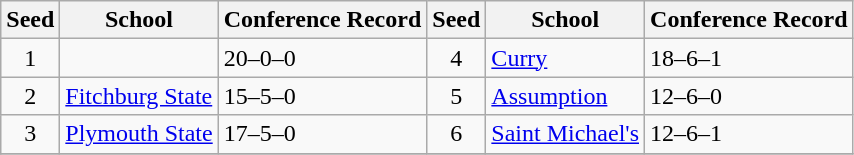<table class="wikitable">
<tr>
<th>Seed</th>
<th>School</th>
<th>Conference Record</th>
<th>Seed</th>
<th>School</th>
<th>Conference Record</th>
</tr>
<tr>
<td align=center>1</td>
<td><a href='#'></a></td>
<td>20–0–0</td>
<td align=center>4</td>
<td><a href='#'>Curry</a></td>
<td>18–6–1</td>
</tr>
<tr>
<td align=center>2</td>
<td><a href='#'>Fitchburg State</a></td>
<td>15–5–0</td>
<td align=center>5</td>
<td><a href='#'>Assumption</a></td>
<td>12–6–0</td>
</tr>
<tr>
<td align=center>3</td>
<td><a href='#'>Plymouth State</a></td>
<td>17–5–0</td>
<td align=center>6</td>
<td><a href='#'>Saint Michael's</a></td>
<td>12–6–1</td>
</tr>
<tr>
</tr>
</table>
